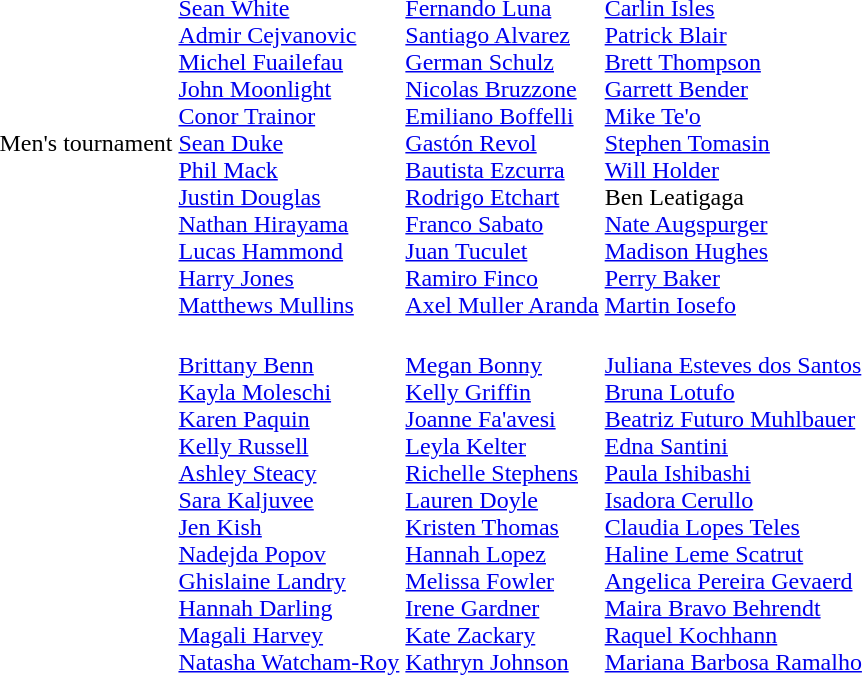<table>
<tr>
<td>Men's tournament <br></td>
<td><br><a href='#'>Sean White</a><br><a href='#'>Admir Cejvanovic</a><br><a href='#'>Michel Fuailefau</a><br><a href='#'>John Moonlight</a><br><a href='#'>Conor Trainor</a><br><a href='#'>Sean Duke</a><br><a href='#'>Phil Mack</a><br><a href='#'>Justin Douglas</a><br><a href='#'>Nathan Hirayama</a><br><a href='#'>Lucas Hammond</a><br><a href='#'>Harry Jones</a><br><a href='#'>Matthews Mullins</a></td>
<td><br><a href='#'>Fernando Luna</a><br><a href='#'>Santiago Alvarez</a><br><a href='#'>German Schulz</a><br><a href='#'>Nicolas Bruzzone</a><br><a href='#'>Emiliano Boffelli</a><br><a href='#'>Gastón Revol</a><br><a href='#'>Bautista Ezcurra</a><br><a href='#'>Rodrigo Etchart</a><br><a href='#'>Franco Sabato</a><br><a href='#'>Juan Tuculet</a><br><a href='#'>Ramiro Finco</a><br><a href='#'>Axel Muller Aranda</a></td>
<td><br><a href='#'>Carlin Isles</a><br><a href='#'>Patrick Blair</a><br><a href='#'>Brett Thompson</a><br><a href='#'>Garrett Bender</a><br><a href='#'>Mike Te'o</a><br><a href='#'>Stephen Tomasin</a><br><a href='#'>Will Holder</a><br>Ben Leatigaga<br><a href='#'>Nate Augspurger</a><br><a href='#'>Madison Hughes</a><br><a href='#'>Perry Baker</a><br><a href='#'>Martin Iosefo</a></td>
</tr>
<tr>
<td> <br></td>
<td><br><a href='#'>Brittany Benn</a><br><a href='#'>Kayla Moleschi</a><br><a href='#'>Karen Paquin</a><br><a href='#'>Kelly Russell</a><br><a href='#'>Ashley Steacy</a><br><a href='#'>Sara Kaljuvee</a><br><a href='#'>Jen Kish</a><br><a href='#'>Nadejda Popov</a><br><a href='#'>Ghislaine Landry</a><br><a href='#'>Hannah Darling</a><br><a href='#'>Magali Harvey</a><br><a href='#'>Natasha Watcham-Roy</a></td>
<td><br><a href='#'>Megan Bonny</a><br><a href='#'>Kelly Griffin</a><br><a href='#'>Joanne Fa'avesi</a><br><a href='#'>Leyla Kelter</a><br><a href='#'>Richelle Stephens</a><br><a href='#'>Lauren Doyle</a><br><a href='#'>Kristen Thomas</a><br><a href='#'>Hannah Lopez</a><br><a href='#'>Melissa Fowler</a><br><a href='#'>Irene Gardner</a><br><a href='#'>Kate Zackary</a><br><a href='#'>Kathryn Johnson</a></td>
<td><br><a href='#'>Juliana Esteves dos Santos</a><br><a href='#'>Bruna Lotufo</a><br><a href='#'>Beatriz Futuro Muhlbauer</a><br><a href='#'>Edna Santini</a><br><a href='#'>Paula Ishibashi</a><br><a href='#'>Isadora Cerullo</a><br><a href='#'>Claudia Lopes Teles</a><br><a href='#'>Haline Leme Scatrut</a><br><a href='#'>Angelica Pereira Gevaerd</a><br><a href='#'>Maira Bravo Behrendt</a><br><a href='#'>Raquel Kochhann</a><br><a href='#'>Mariana Barbosa Ramalho</a></td>
</tr>
</table>
